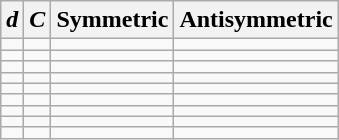<table class="wikitable">
<tr>
<th><em>d</em></th>
<th><em>C</em></th>
<th>Symmetric</th>
<th>Antisymmetric</th>
</tr>
<tr>
<td></td>
<td></td>
<td></td>
<td></td>
</tr>
<tr>
<td></td>
<td></td>
<td></td>
<td></td>
</tr>
<tr>
<td></td>
<td></td>
<td></td>
<td></td>
</tr>
<tr>
<td></td>
<td></td>
<td></td>
<td></td>
</tr>
<tr>
<td></td>
<td></td>
<td></td>
<td></td>
</tr>
<tr>
<td></td>
<td></td>
<td></td>
<td></td>
</tr>
<tr>
<td></td>
<td></td>
<td></td>
<td></td>
</tr>
<tr>
<td></td>
<td></td>
<td></td>
<td></td>
</tr>
<tr>
<td></td>
<td></td>
<td></td>
<td></td>
</tr>
</table>
